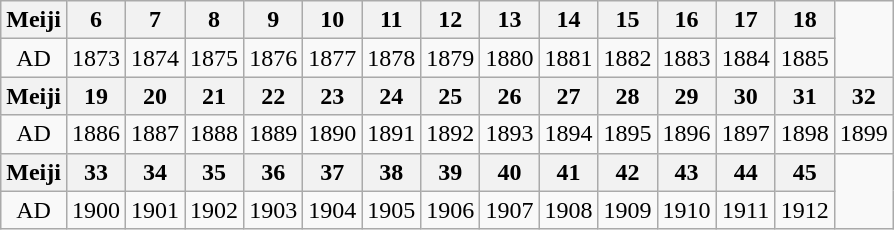<table class="wikitable" style="text-align:center">
<tr>
<th>Meiji</th>
<th>6</th>
<th>7</th>
<th>8</th>
<th>9</th>
<th>10</th>
<th>11</th>
<th>12</th>
<th>13</th>
<th>14</th>
<th>15</th>
<th>16</th>
<th>17</th>
<th>18</th>
</tr>
<tr>
<td>AD</td>
<td>1873</td>
<td>1874</td>
<td>1875</td>
<td>1876</td>
<td>1877</td>
<td>1878</td>
<td>1879</td>
<td>1880</td>
<td>1881</td>
<td>1882</td>
<td>1883</td>
<td>1884</td>
<td>1885</td>
</tr>
<tr>
<th>Meiji</th>
<th>19</th>
<th>20</th>
<th>21</th>
<th>22</th>
<th>23</th>
<th>24</th>
<th>25</th>
<th>26</th>
<th>27</th>
<th>28</th>
<th>29</th>
<th>30</th>
<th>31</th>
<th>32</th>
</tr>
<tr>
<td>AD</td>
<td>1886</td>
<td>1887</td>
<td>1888</td>
<td>1889</td>
<td>1890</td>
<td>1891</td>
<td>1892</td>
<td>1893</td>
<td>1894</td>
<td>1895</td>
<td>1896</td>
<td>1897</td>
<td>1898</td>
<td>1899</td>
</tr>
<tr>
<th>Meiji</th>
<th>33</th>
<th>34</th>
<th>35</th>
<th>36</th>
<th>37</th>
<th>38</th>
<th>39</th>
<th>40</th>
<th>41</th>
<th>42</th>
<th>43</th>
<th>44</th>
<th>45</th>
</tr>
<tr>
<td>AD</td>
<td>1900</td>
<td>1901</td>
<td>1902</td>
<td>1903</td>
<td>1904</td>
<td>1905</td>
<td>1906</td>
<td>1907</td>
<td>1908</td>
<td>1909</td>
<td>1910</td>
<td>1911</td>
<td>1912</td>
</tr>
</table>
